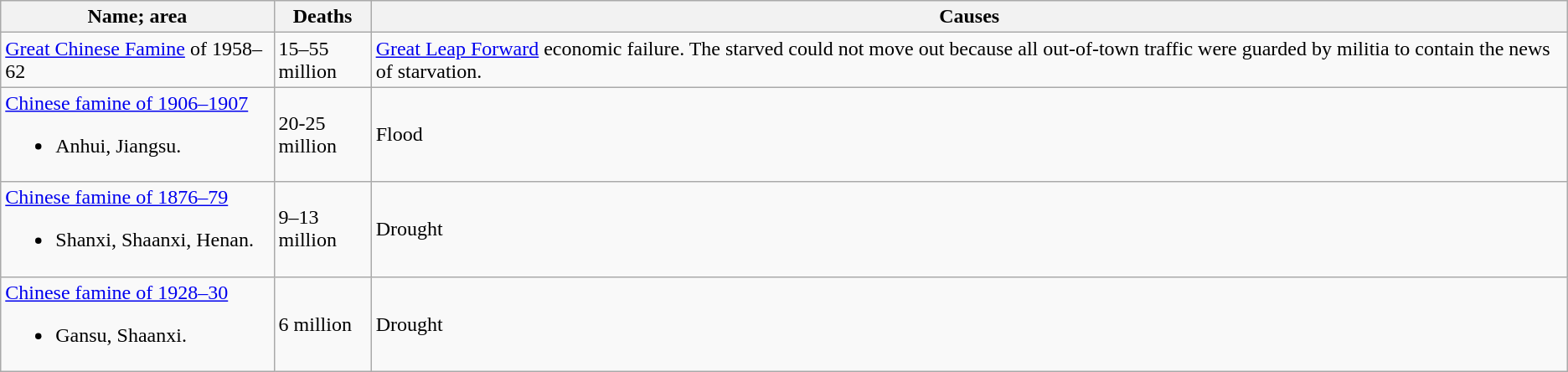<table class="wikitable sortable">
<tr>
<th>Name; area</th>
<th style="width: 70px;">Deaths</th>
<th>Causes</th>
</tr>
<tr>
<td><a href='#'>Great Chinese Famine</a> of 1958–62<br></td>
<td>15–55 million</td>
<td><a href='#'>Great Leap Forward</a> economic failure. The starved could not move out because all out-of-town traffic were guarded by militia to contain the news of starvation. </td>
</tr>
<tr>
<td><a href='#'>Chinese famine of 1906–1907</a><br><ul><li>Anhui, Jiangsu.</li></ul></td>
<td>20-25 million</td>
<td>Flood</td>
</tr>
<tr>
<td><a href='#'>Chinese famine of 1876–79</a><br><ul><li>Shanxi, Shaanxi, Henan.</li></ul></td>
<td>9–13 million</td>
<td>Drought</td>
</tr>
<tr>
<td><a href='#'>Chinese famine of 1928–30</a><br><ul><li>Gansu, Shaanxi.</li></ul></td>
<td>6 million</td>
<td>Drought</td>
</tr>
</table>
